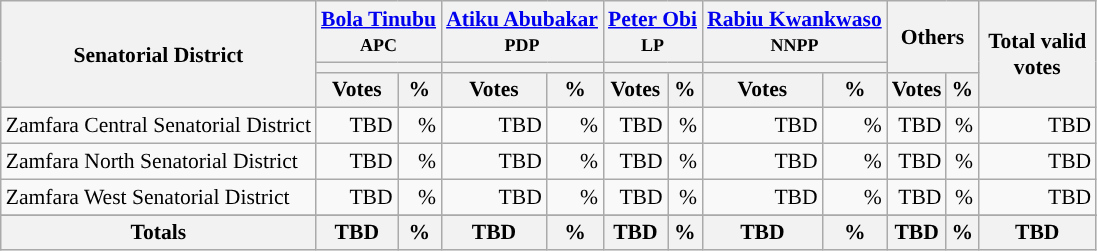<table class="wikitable sortable" style="text-align:right; font-size:90%">
<tr>
<th rowspan="3" style="max-width:7.5em;">Senatorial District</th>
<th colspan="2"><a href='#'>Bola Tinubu</a><br><small>APC</small></th>
<th colspan="2"><a href='#'>Atiku Abubakar</a><br><small>PDP</small></th>
<th colspan="2"><a href='#'>Peter Obi</a><br><small>LP</small></th>
<th colspan="2"><a href='#'>Rabiu Kwankwaso</a><br><small>NNPP</small></th>
<th colspan="2" rowspan="2">Others</th>
<th rowspan="3" style="max-width:5em;">Total valid votes</th>
</tr>
<tr>
<th colspan=2 style="background-color:"></th>
<th colspan=2 style="background-color:"></th>
<th colspan=2 style="background-color:"></th>
<th colspan=2 style="background-color:"></th>
</tr>
<tr>
<th>Votes</th>
<th>%</th>
<th>Votes</th>
<th>%</th>
<th>Votes</th>
<th>%</th>
<th>Votes</th>
<th>%</th>
<th>Votes</th>
<th>%</th>
</tr>
<tr style="background-color:#">
<td style="text-align:left;">Zamfara Central Senatorial District</td>
<td>TBD</td>
<td>%</td>
<td>TBD</td>
<td>%</td>
<td>TBD</td>
<td>%</td>
<td>TBD</td>
<td>%</td>
<td>TBD</td>
<td>%</td>
<td>TBD</td>
</tr>
<tr style="background-color:#">
<td style="text-align:left;">Zamfara North Senatorial District</td>
<td>TBD</td>
<td>%</td>
<td>TBD</td>
<td>%</td>
<td>TBD</td>
<td>%</td>
<td>TBD</td>
<td>%</td>
<td>TBD</td>
<td>%</td>
<td>TBD</td>
</tr>
<tr style="background-color:#">
<td style="text-align:left;">Zamfara West Senatorial District</td>
<td>TBD</td>
<td>%</td>
<td>TBD</td>
<td>%</td>
<td>TBD</td>
<td>%</td>
<td>TBD</td>
<td>%</td>
<td>TBD</td>
<td>%</td>
<td>TBD</td>
</tr>
<tr>
</tr>
<tr>
<th>Totals</th>
<th>TBD</th>
<th>%</th>
<th>TBD</th>
<th>%</th>
<th>TBD</th>
<th>%</th>
<th>TBD</th>
<th>%</th>
<th>TBD</th>
<th>%</th>
<th>TBD</th>
</tr>
</table>
